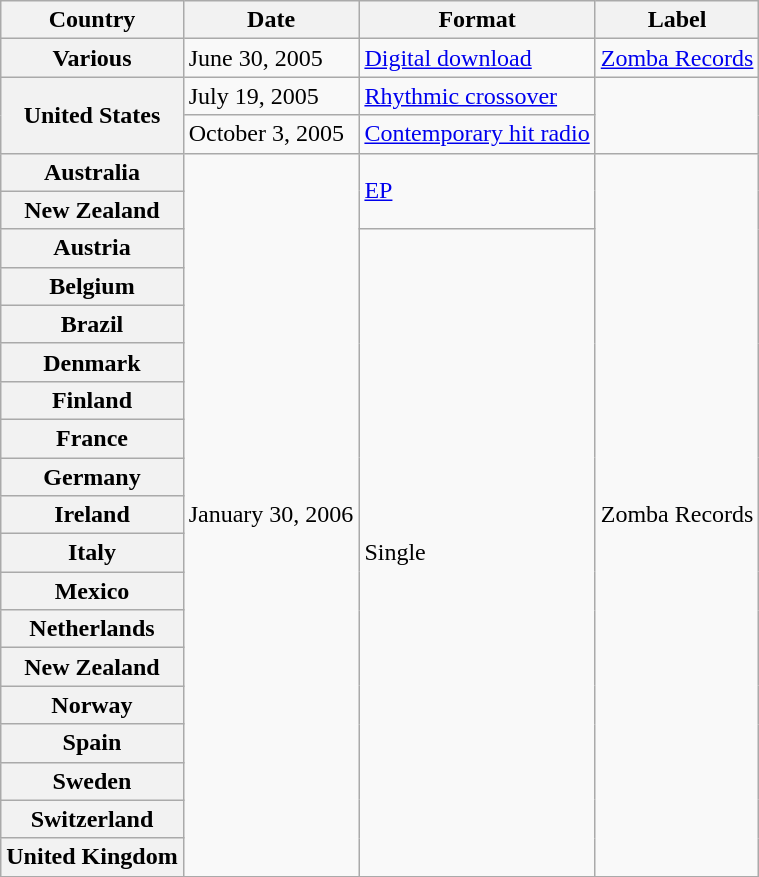<table class="wikitable plainrowheaders">
<tr>
<th scope="col">Country</th>
<th scope="col">Date</th>
<th scope="col">Format</th>
<th scope="col">Label</th>
</tr>
<tr>
<th scope="row">Various</th>
<td>June 30, 2005</td>
<td><a href='#'>Digital download</a></td>
<td><a href='#'>Zomba Records</a></td>
</tr>
<tr>
<th scope="row" rowspan="2">United States</th>
<td>July 19, 2005</td>
<td><a href='#'>Rhythmic crossover</a></td>
<td rowspan="2"></td>
</tr>
<tr>
<td>October 3, 2005</td>
<td><a href='#'>Contemporary hit radio</a></td>
</tr>
<tr>
<th scope="row">Australia</th>
<td rowspan="19">January 30, 2006</td>
<td rowspan="2"><a href='#'>EP</a></td>
<td rowspan="19">Zomba Records</td>
</tr>
<tr>
<th scope="row">New Zealand</th>
</tr>
<tr>
<th scope="row">Austria</th>
<td rowspan="17">Single </td>
</tr>
<tr>
<th scope="row">Belgium</th>
</tr>
<tr>
<th scope="row">Brazil</th>
</tr>
<tr>
<th scope="row">Denmark</th>
</tr>
<tr>
<th scope="row">Finland</th>
</tr>
<tr>
<th scope="row">France</th>
</tr>
<tr>
<th scope="row">Germany</th>
</tr>
<tr>
<th scope="row">Ireland</th>
</tr>
<tr>
<th scope="row">Italy</th>
</tr>
<tr>
<th scope="row">Mexico</th>
</tr>
<tr>
<th scope="row">Netherlands</th>
</tr>
<tr>
<th scope="row">New Zealand</th>
</tr>
<tr>
<th scope="row">Norway</th>
</tr>
<tr>
<th scope="row">Spain</th>
</tr>
<tr>
<th scope="row">Sweden</th>
</tr>
<tr>
<th scope="row">Switzerland</th>
</tr>
<tr>
<th scope="row">United Kingdom</th>
</tr>
</table>
